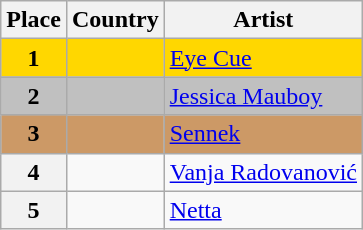<table class="wikitable plainrowheaders">
<tr>
<th scope="col">Place</th>
<th scope="col">Country</th>
<th scope="col">Artist</th>
</tr>
<tr style="background:gold;">
<th scope="row" style="background:gold;">1</th>
<td></td>
<td><a href='#'>Eye Cue</a></td>
</tr>
<tr style="background:silver;">
<th scope="row" style="background:silver;">2</th>
<td></td>
<td><a href='#'>Jessica Mauboy</a></td>
</tr>
<tr style="background:#c96;">
<th scope="row" style="background:#c96;">3</th>
<td></td>
<td><a href='#'>Sennek</a></td>
</tr>
<tr>
<th scope="row">4</th>
<td></td>
<td><a href='#'>Vanja Radovanović</a></td>
</tr>
<tr>
<th scope="row">5</th>
<td></td>
<td><a href='#'>Netta</a></td>
</tr>
</table>
